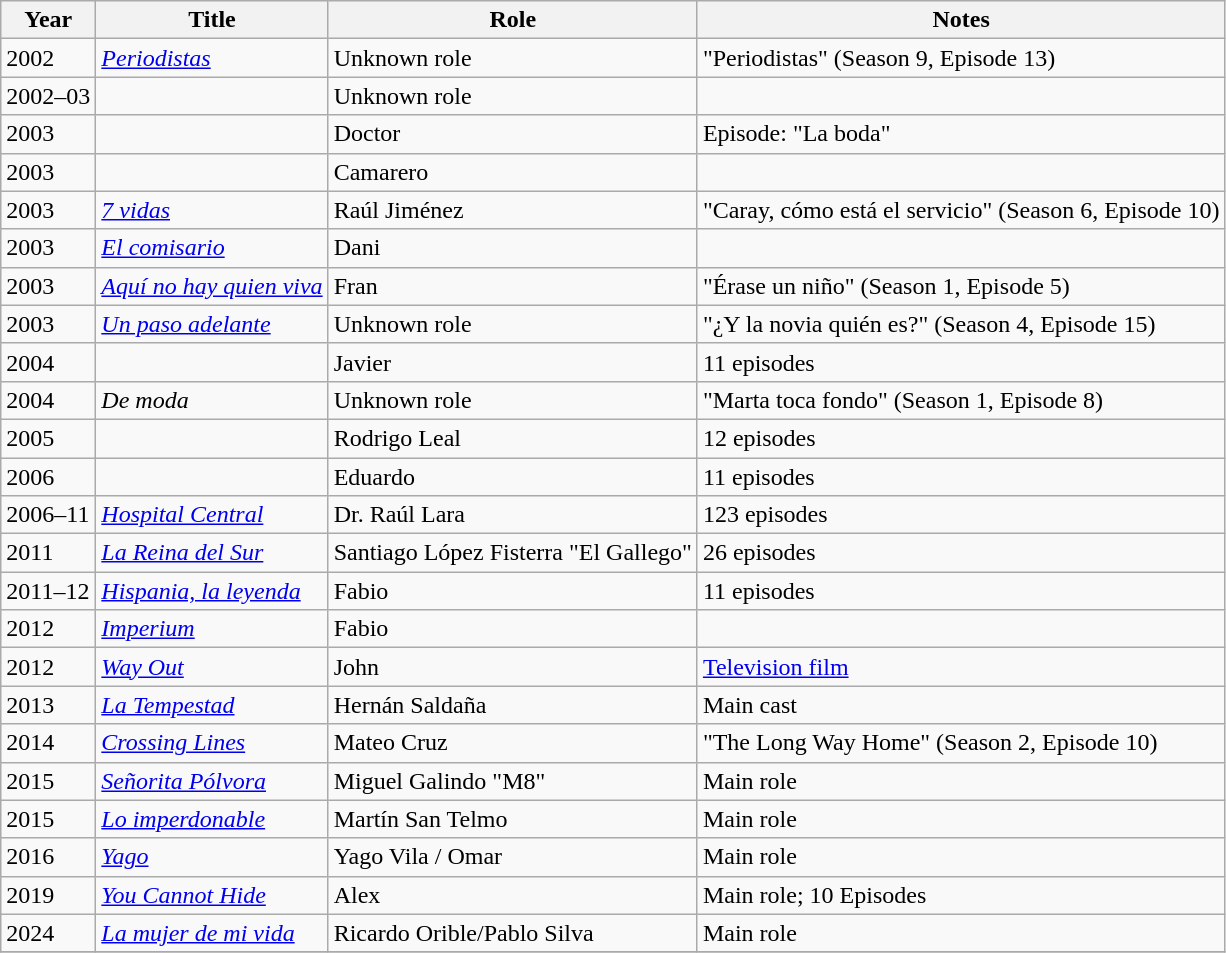<table class="wikitable sortable">
<tr>
<th>Year</th>
<th>Title</th>
<th>Role</th>
<th>Notes</th>
</tr>
<tr>
<td>2002</td>
<td><em><a href='#'>Periodistas</a></em></td>
<td>Unknown role</td>
<td>"Periodistas" (Season 9, Episode 13)</td>
</tr>
<tr>
<td>2002–03</td>
<td><em></em></td>
<td>Unknown role</td>
<td></td>
</tr>
<tr>
<td>2003</td>
<td><em></em></td>
<td>Doctor</td>
<td>Episode: "La boda"</td>
</tr>
<tr>
<td>2003</td>
<td><em></em></td>
<td>Camarero</td>
<td></td>
</tr>
<tr>
<td>2003</td>
<td><em><a href='#'>7 vidas</a></em></td>
<td>Raúl Jiménez</td>
<td>"Caray, cómo está el servicio" (Season 6, Episode 10)</td>
</tr>
<tr>
<td>2003</td>
<td><em><a href='#'>El comisario</a></em></td>
<td>Dani</td>
<td></td>
</tr>
<tr>
<td>2003</td>
<td><em><a href='#'>Aquí no hay quien viva</a></em></td>
<td>Fran</td>
<td>"Érase un niño" (Season 1, Episode 5)</td>
</tr>
<tr>
<td>2003</td>
<td><em><a href='#'>Un paso adelante</a></em></td>
<td>Unknown role</td>
<td>"¿Y la novia quién es?" (Season 4, Episode 15)</td>
</tr>
<tr>
<td>2004</td>
<td><em></em></td>
<td>Javier</td>
<td>11 episodes</td>
</tr>
<tr>
<td>2004</td>
<td><em>De moda</em></td>
<td>Unknown role</td>
<td>"Marta toca fondo" (Season 1, Episode 8)</td>
</tr>
<tr>
<td>2005</td>
<td><em></em></td>
<td>Rodrigo Leal</td>
<td>12 episodes</td>
</tr>
<tr>
<td>2006</td>
<td><em></em></td>
<td>Eduardo</td>
<td>11 episodes</td>
</tr>
<tr>
<td>2006–11</td>
<td><em><a href='#'>Hospital Central</a></em></td>
<td>Dr. Raúl Lara</td>
<td>123 episodes</td>
</tr>
<tr>
<td>2011</td>
<td><em><a href='#'>La Reina del Sur</a></em></td>
<td>Santiago López Fisterra "El Gallego"</td>
<td>26 episodes</td>
</tr>
<tr>
<td>2011–12</td>
<td><em><a href='#'>Hispania, la leyenda</a></em></td>
<td>Fabio</td>
<td>11 episodes</td>
</tr>
<tr>
<td>2012</td>
<td><em><a href='#'>Imperium</a></em></td>
<td>Fabio</td>
<td></td>
</tr>
<tr>
<td>2012</td>
<td><em><a href='#'>Way Out</a></em></td>
<td>John</td>
<td><a href='#'>Television film</a></td>
</tr>
<tr>
<td>2013</td>
<td><em><a href='#'>La Tempestad</a></em></td>
<td>Hernán Saldaña</td>
<td>Main cast</td>
</tr>
<tr>
<td>2014</td>
<td><em><a href='#'>Crossing Lines</a></em></td>
<td>Mateo Cruz</td>
<td>"The Long Way Home" (Season 2, Episode 10)</td>
</tr>
<tr>
<td>2015</td>
<td><em><a href='#'>Señorita Pólvora</a></em></td>
<td>Miguel Galindo "M8"</td>
<td>Main role</td>
</tr>
<tr>
<td>2015</td>
<td><em><a href='#'>Lo imperdonable</a></em></td>
<td>Martín San Telmo</td>
<td>Main role</td>
</tr>
<tr>
<td>2016</td>
<td><em><a href='#'>Yago</a></em></td>
<td>Yago Vila / Omar</td>
<td>Main role</td>
</tr>
<tr>
<td>2019</td>
<td><em><a href='#'>You Cannot Hide</a></em></td>
<td>Alex</td>
<td>Main role; 10 Episodes</td>
</tr>
<tr>
<td>2024</td>
<td><em><a href='#'>La mujer de mi vida</a></em></td>
<td>Ricardo Orible/Pablo Silva</td>
<td>Main role</td>
</tr>
<tr>
</tr>
</table>
